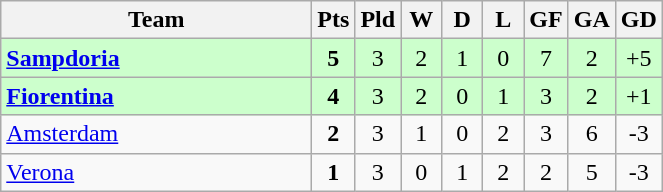<table class="wikitable" style="text-align:center;">
<tr>
<th width=200>Team</th>
<th width=20>Pts</th>
<th width=20>Pld</th>
<th width=20>W</th>
<th width=20>D</th>
<th width=20>L</th>
<th width=20>GF</th>
<th width=20>GA</th>
<th width=20>GD</th>
</tr>
<tr style="background:#ccffcc">
<td style="text-align:left"><strong> <a href='#'>Sampdoria</a></strong></td>
<td><strong>5</strong></td>
<td>3</td>
<td>2</td>
<td>1</td>
<td>0</td>
<td>7</td>
<td>2</td>
<td>+5</td>
</tr>
<tr style="background:#ccffcc">
<td style="text-align:left"><strong> <a href='#'>Fiorentina</a></strong></td>
<td><strong>4</strong></td>
<td>3</td>
<td>2</td>
<td>0</td>
<td>1</td>
<td>3</td>
<td>2</td>
<td>+1</td>
</tr>
<tr>
<td style="text-align:left"> <a href='#'>Amsterdam</a></td>
<td><strong>2</strong></td>
<td>3</td>
<td>1</td>
<td>0</td>
<td>2</td>
<td>3</td>
<td>6</td>
<td>-3</td>
</tr>
<tr>
<td style="text-align:left"> <a href='#'>Verona</a></td>
<td><strong>1</strong></td>
<td>3</td>
<td>0</td>
<td>1</td>
<td>2</td>
<td>2</td>
<td>5</td>
<td>-3</td>
</tr>
</table>
